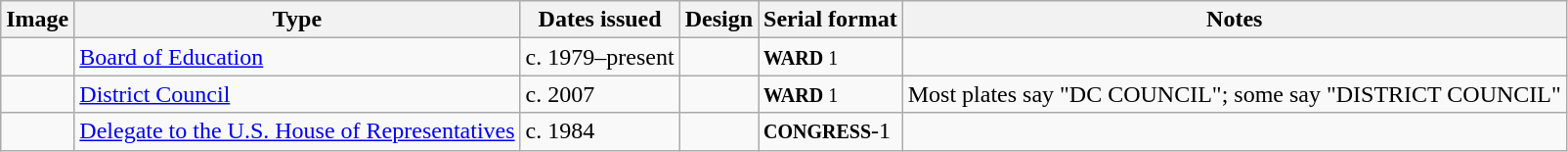<table class=wikitable>
<tr>
<th>Image</th>
<th>Type</th>
<th>Dates issued</th>
<th>Design</th>
<th>Serial format</th>
<th>Notes</th>
</tr>
<tr>
<td><br></td>
<td><a href='#'>Board of Education</a></td>
<td>c. 1979–present</td>
<td></td>
<td><small><strong>WARD</strong> 1</small></td>
<td></td>
</tr>
<tr>
<td></td>
<td><a href='#'>District Council</a></td>
<td>c. 2007</td>
<td></td>
<td><small><strong>WARD</strong> 1</small></td>
<td>Most plates say "DC COUNCIL"; some say "DISTRICT COUNCIL"</td>
</tr>
<tr>
<td></td>
<td><a href='#'>Delegate to the U.S. House of Representatives</a></td>
<td>c. 1984</td>
<td></td>
<td><small><strong>CONGRESS</strong></small>-1</td>
</tr>
</table>
